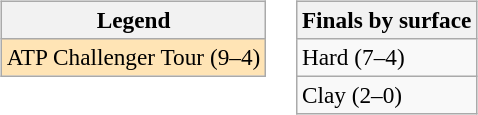<table>
<tr valign=top>
<td><br><table class="wikitable" style=font-size:97%>
<tr>
<th>Legend</th>
</tr>
<tr style="background:moccasin;">
<td>ATP Challenger Tour (9–4)</td>
</tr>
</table>
</td>
<td><br><table class="wikitable" style=font-size:97%>
<tr>
<th>Finals by surface</th>
</tr>
<tr>
<td>Hard (7–4)</td>
</tr>
<tr>
<td>Clay (2–0)</td>
</tr>
</table>
</td>
</tr>
</table>
